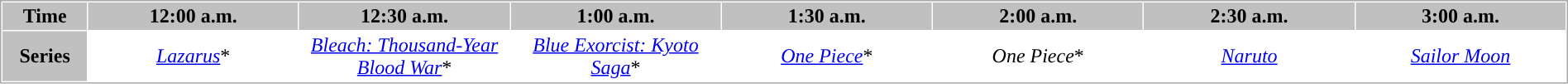<table border="0" cellpadding="2" cellspacing="1" style="width:100%; border:1px solid #aaa;">
<tr>
<th style="width:2%; background:silver;">Time</th>
<th style="width:7%; background:silver;">12:00 a.m.</th>
<th style="width:7%; background:silver;'">12:30 a.m.</th>
<th style="width:7%; background:silver;">1:00 a.m.</th>
<th style="width:7%; background:silver;">1:30 a.m.</th>
<th style="width:7%; background:silver;">2:00 a.m.</th>
<th style="width:7%; background:silver;">2:30 a.m.</th>
<th style="width:7%; background:silver;">3:00 a.m.</th>
</tr>
<tr>
<th style="width:2%; background:silver;">Series</th>
<td align=center><em><a href='#'>Lazarus</a></em>*</td>
<td align=center><em><a href='#'>Bleach: Thousand-Year Blood War</a></em>*</td>
<td align=center><em><a href='#'>Blue Exorcist: Kyoto Saga</a></em>*</td>
<td align=center><em><a href='#'>One Piece</a></em>*</td>
<td align=center><em>One Piece</em>*</td>
<td align=center><em><a href='#'>Naruto</a></em> </td>
<td align=center><em><a href='#'>Sailor Moon</a></em> </td>
</tr>
</table>
